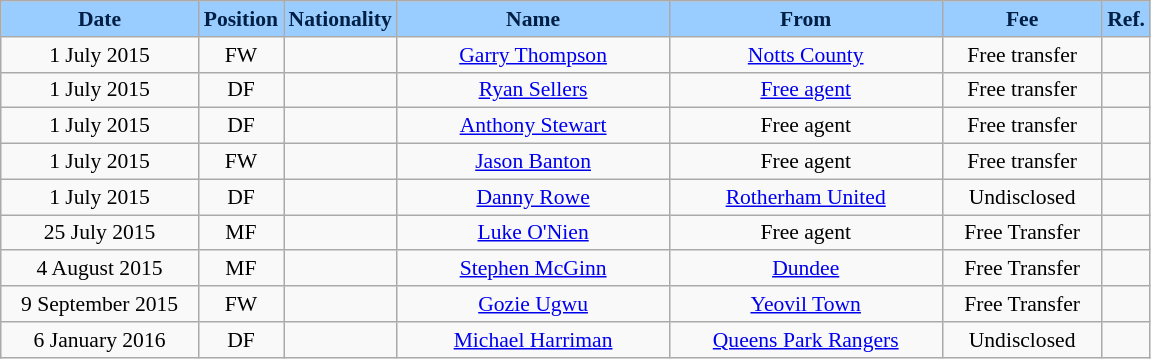<table class="wikitable"  style="text-align:center; font-size:90%; ">
<tr>
<th style="background:#99CCFF; color:#001F44; width:125px;">Date</th>
<th style="background:#99CCFF; color:#001F44; width:50px;">Position</th>
<th style="background:#99CCFF; color:#001F44; width:50px;">Nationality</th>
<th style="background:#99CCFF; color:#001F44; width:175px;">Name</th>
<th style="background:#99CCFF; color:#001F44; width:175px;">From</th>
<th style="background:#99CCFF; color:#001F44; width:100px;">Fee</th>
<th style="background:#99CCFF; color:#001F44; width:25px;">Ref.</th>
</tr>
<tr>
<td>1 July 2015</td>
<td>FW</td>
<td></td>
<td><a href='#'>Garry Thompson</a></td>
<td><a href='#'>Notts County</a></td>
<td>Free transfer</td>
<td></td>
</tr>
<tr>
<td>1 July 2015</td>
<td>DF</td>
<td></td>
<td><a href='#'>Ryan Sellers</a></td>
<td><a href='#'>Free agent</a></td>
<td>Free transfer</td>
<td></td>
</tr>
<tr>
<td>1 July 2015</td>
<td>DF</td>
<td></td>
<td><a href='#'>Anthony Stewart</a></td>
<td>Free agent</td>
<td>Free transfer</td>
<td></td>
</tr>
<tr>
<td>1 July 2015</td>
<td>FW</td>
<td></td>
<td><a href='#'>Jason Banton</a></td>
<td>Free agent</td>
<td>Free transfer</td>
<td></td>
</tr>
<tr>
<td>1 July 2015</td>
<td>DF</td>
<td></td>
<td><a href='#'>Danny Rowe</a></td>
<td><a href='#'>Rotherham United</a></td>
<td>Undisclosed</td>
<td></td>
</tr>
<tr>
<td>25 July 2015</td>
<td>MF</td>
<td></td>
<td><a href='#'>Luke O'Nien</a></td>
<td>Free agent</td>
<td>Free Transfer</td>
<td></td>
</tr>
<tr>
<td>4 August 2015</td>
<td>MF</td>
<td></td>
<td><a href='#'>Stephen McGinn</a></td>
<td><a href='#'>Dundee</a></td>
<td>Free Transfer</td>
<td></td>
</tr>
<tr>
<td>9 September 2015</td>
<td>FW</td>
<td></td>
<td><a href='#'>Gozie Ugwu</a></td>
<td><a href='#'>Yeovil Town</a></td>
<td>Free Transfer</td>
<td></td>
</tr>
<tr>
<td>6 January 2016</td>
<td>DF</td>
<td></td>
<td><a href='#'>Michael Harriman</a></td>
<td><a href='#'>Queens Park Rangers</a></td>
<td>Undisclosed</td>
<td></td>
</tr>
</table>
